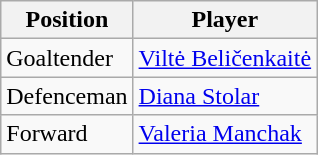<table class="wikitable">
<tr>
<th>Position</th>
<th>Player</th>
</tr>
<tr>
<td>Goaltender</td>
<td> <a href='#'>Viltė Beličenkaitė</a></td>
</tr>
<tr>
<td>Defenceman</td>
<td> <a href='#'>Diana Stolar</a></td>
</tr>
<tr>
<td>Forward</td>
<td> <a href='#'>Valeria Manchak</a></td>
</tr>
</table>
